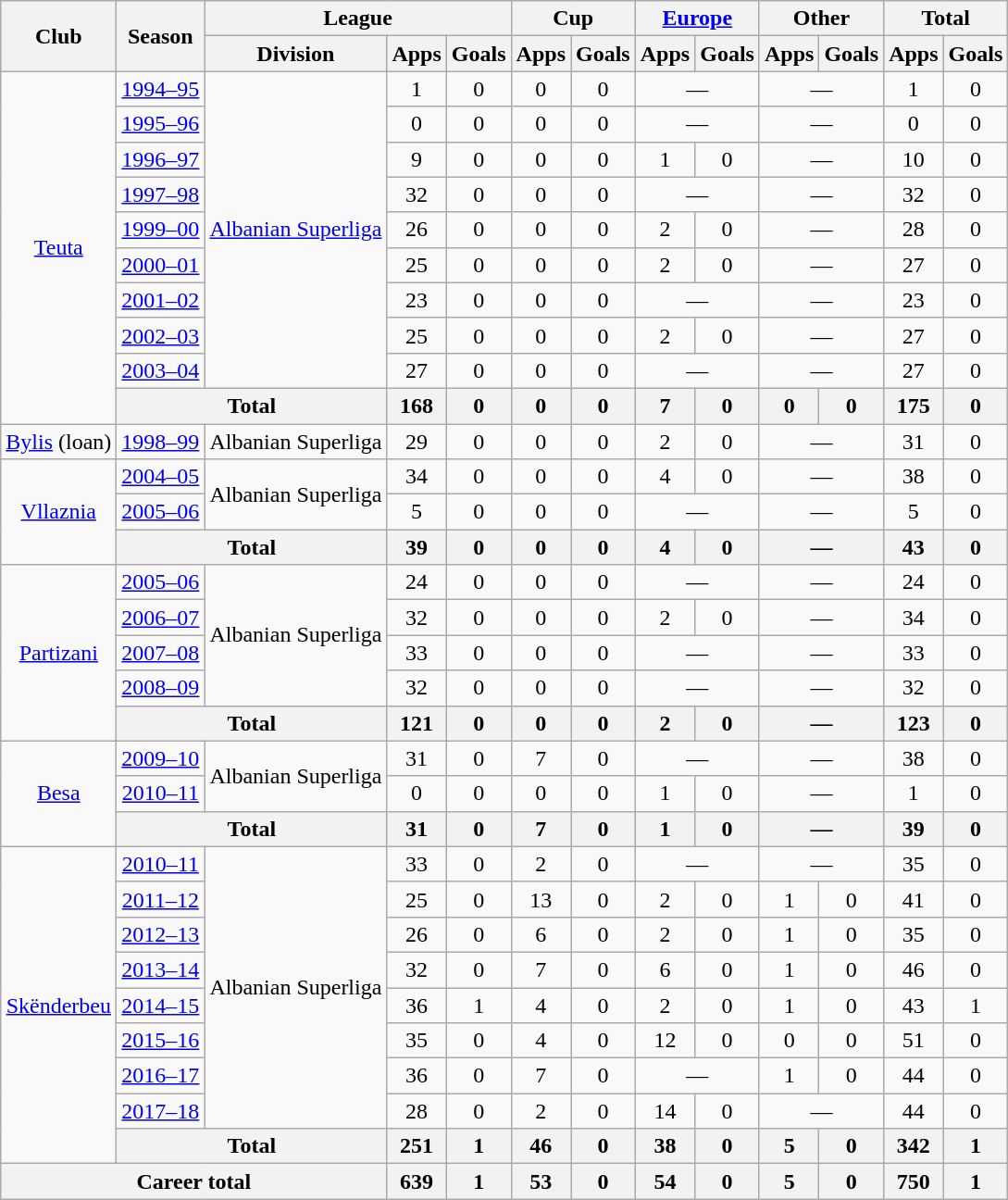<table class="wikitable" style="text-align:center">
<tr>
<th rowspan="2">Club</th>
<th rowspan="2">Season</th>
<th colspan="3">League</th>
<th colspan="2">Cup</th>
<th colspan="2"><a href='#'>Europe</a></th>
<th colspan="2">Other</th>
<th colspan="2">Total</th>
</tr>
<tr>
<th>Division</th>
<th>Apps</th>
<th>Goals</th>
<th>Apps</th>
<th>Goals</th>
<th>Apps</th>
<th>Goals</th>
<th>Apps</th>
<th>Goals</th>
<th>Apps</th>
<th>Goals</th>
</tr>
<tr>
<td rowspan="10"><a href='#'>Teuta</a></td>
<td><a href='#'>1994–95</a></td>
<td rowspan="9"><a href='#'>Albanian Superliga</a></td>
<td>1</td>
<td>0</td>
<td>0</td>
<td>0</td>
<td colspan="2">—</td>
<td colspan="2">—</td>
<td>1</td>
<td>0</td>
</tr>
<tr>
<td><a href='#'>1995–96</a></td>
<td>0</td>
<td>0</td>
<td>0</td>
<td>0</td>
<td colspan="2">—</td>
<td colspan="2">—</td>
<td>0</td>
<td>0</td>
</tr>
<tr>
<td><a href='#'>1996–97</a></td>
<td>9</td>
<td>0</td>
<td>0</td>
<td>0</td>
<td>1</td>
<td>0</td>
<td colspan="2">—</td>
<td>10</td>
<td>0</td>
</tr>
<tr>
<td><a href='#'>1997–98</a></td>
<td>32</td>
<td>0</td>
<td>0</td>
<td>0</td>
<td colspan="2">—</td>
<td colspan="2">—</td>
<td>32</td>
<td>0</td>
</tr>
<tr>
<td><a href='#'>1999–00</a></td>
<td>26</td>
<td>0</td>
<td>0</td>
<td>0</td>
<td>2</td>
<td>0</td>
<td colspan="2">—</td>
<td>28</td>
<td>0</td>
</tr>
<tr>
<td><a href='#'>2000–01</a></td>
<td>25</td>
<td>0</td>
<td>0</td>
<td>0</td>
<td>2</td>
<td>0</td>
<td colspan="2">—</td>
<td>27</td>
<td>0</td>
</tr>
<tr>
<td><a href='#'>2001–02</a></td>
<td>23</td>
<td>0</td>
<td>0</td>
<td>0</td>
<td colspan="2">—</td>
<td colspan="2">—</td>
<td>23</td>
<td>0</td>
</tr>
<tr>
<td><a href='#'>2002–03</a></td>
<td>25</td>
<td>0</td>
<td>0</td>
<td>0</td>
<td>2</td>
<td>0</td>
<td colspan="2">—</td>
<td>27</td>
<td>0</td>
</tr>
<tr>
<td><a href='#'>2003–04</a></td>
<td>27</td>
<td>0</td>
<td>0</td>
<td>0</td>
<td colspan="2">—</td>
<td colspan="2">—</td>
<td>27</td>
<td>0</td>
</tr>
<tr>
<th colspan="2">Total</th>
<th>168</th>
<th>0</th>
<th>0</th>
<th>0</th>
<th>7</th>
<th>0</th>
<th>0</th>
<th>0</th>
<th>175</th>
<th>0</th>
</tr>
<tr>
<td><a href='#'>Bylis</a> (loan)</td>
<td><a href='#'>1998–99</a></td>
<td>Albanian Superliga</td>
<td>29</td>
<td>0</td>
<td>0</td>
<td>0</td>
<td>2</td>
<td>0</td>
<td colspan="2">—</td>
<td>31</td>
<td>0</td>
</tr>
<tr>
<td rowspan="3"><a href='#'>Vllaznia</a></td>
<td><a href='#'>2004–05</a></td>
<td rowspan="2">Albanian Superliga</td>
<td>34</td>
<td>0</td>
<td>0</td>
<td>0</td>
<td>4</td>
<td>0</td>
<td colspan="2">—</td>
<td>38</td>
<td>0</td>
</tr>
<tr>
<td><a href='#'>2005–06</a></td>
<td>5</td>
<td>0</td>
<td>0</td>
<td>0</td>
<td colspan="2">—</td>
<td colspan="2">—</td>
<td>5</td>
<td>0</td>
</tr>
<tr>
<th colspan="2">Total</th>
<th>39</th>
<th>0</th>
<th>0</th>
<th>0</th>
<th>4</th>
<th>0</th>
<th colspan="2">—</th>
<th>43</th>
<th>0</th>
</tr>
<tr>
<td rowspan="5"><a href='#'>Partizani</a></td>
<td><a href='#'>2005–06</a></td>
<td rowspan="4">Albanian Superliga</td>
<td>24</td>
<td>0</td>
<td>0</td>
<td>0</td>
<td colspan="2">—</td>
<td colspan="2">—</td>
<td>24</td>
<td>0</td>
</tr>
<tr>
<td><a href='#'>2006–07</a></td>
<td>32</td>
<td>0</td>
<td>0</td>
<td>0</td>
<td>2</td>
<td>0</td>
<td colspan="2">—</td>
<td>34</td>
<td>0</td>
</tr>
<tr>
<td><a href='#'>2007–08</a></td>
<td>33</td>
<td>0</td>
<td>0</td>
<td>0</td>
<td colspan="2">—</td>
<td colspan="2">—</td>
<td>33</td>
<td>0</td>
</tr>
<tr>
<td><a href='#'>2008–09</a></td>
<td>32</td>
<td>0</td>
<td>0</td>
<td>0</td>
<td colspan="2">—</td>
<td colspan="2">—</td>
<td>32</td>
<td>0</td>
</tr>
<tr>
<th colspan="2">Total</th>
<th>121</th>
<th>0</th>
<th>0</th>
<th>0</th>
<th>2</th>
<th>0</th>
<th colspan="2">—</th>
<th>123</th>
<th>0</th>
</tr>
<tr>
<td rowspan="3"><a href='#'>Besa</a></td>
<td><a href='#'>2009–10</a></td>
<td rowspan="2">Albanian Superliga</td>
<td>31</td>
<td>0</td>
<td>7</td>
<td>0</td>
<td colspan="2">—</td>
<td colspan="2">—</td>
<td>38</td>
<td>0</td>
</tr>
<tr>
<td><a href='#'>2010–11</a></td>
<td>0</td>
<td>0</td>
<td>0</td>
<td>0</td>
<td>1</td>
<td>0</td>
<td colspan="2">—</td>
<td>1</td>
<td>0</td>
</tr>
<tr>
<th colspan="2">Total</th>
<th>31</th>
<th>0</th>
<th>7</th>
<th>0</th>
<th>1</th>
<th>0</th>
<th colspan="2">—</th>
<th>39</th>
<th>0</th>
</tr>
<tr>
<td rowspan="9"><a href='#'>Skënderbeu</a></td>
<td><a href='#'>2010–11</a></td>
<td rowspan="8">Albanian Superliga</td>
<td>33</td>
<td>0</td>
<td>2</td>
<td>0</td>
<td colspan="2">—</td>
<td colspan="2">—</td>
<td>35</td>
<td>0</td>
</tr>
<tr>
<td><a href='#'>2011–12</a></td>
<td>25</td>
<td>0</td>
<td>13</td>
<td>0</td>
<td>2</td>
<td>0</td>
<td>1</td>
<td>0</td>
<td>41</td>
<td>0</td>
</tr>
<tr>
<td><a href='#'>2012–13</a></td>
<td>26</td>
<td>0</td>
<td>6</td>
<td>0</td>
<td>2</td>
<td>0</td>
<td>1</td>
<td>0</td>
<td>35</td>
<td>0</td>
</tr>
<tr>
<td><a href='#'>2013–14</a></td>
<td>32</td>
<td>0</td>
<td>7</td>
<td>0</td>
<td>6</td>
<td>0</td>
<td>1</td>
<td>0</td>
<td>46</td>
<td>0</td>
</tr>
<tr>
<td><a href='#'>2014–15</a></td>
<td>36</td>
<td>1</td>
<td>4</td>
<td>0</td>
<td>2</td>
<td>0</td>
<td>1</td>
<td>0</td>
<td>43</td>
<td>1</td>
</tr>
<tr>
<td><a href='#'>2015–16</a></td>
<td>35</td>
<td>0</td>
<td>4</td>
<td>0</td>
<td>12</td>
<td>0</td>
<td>0</td>
<td>0</td>
<td>51</td>
<td>0</td>
</tr>
<tr>
<td><a href='#'>2016–17</a></td>
<td>36</td>
<td>0</td>
<td>7</td>
<td>0</td>
<td colspan="2">—</td>
<td>1</td>
<td>0</td>
<td>44</td>
<td>0</td>
</tr>
<tr>
<td><a href='#'>2017–18</a></td>
<td>28</td>
<td>0</td>
<td>2</td>
<td>0</td>
<td>14</td>
<td>0</td>
<td colspan="2">—</td>
<td>44</td>
<td>0</td>
</tr>
<tr>
<th colspan="2">Total</th>
<th>251</th>
<th>1</th>
<th>46</th>
<th>0</th>
<th>38</th>
<th>0</th>
<th>5</th>
<th>0</th>
<th>342</th>
<th>1</th>
</tr>
<tr>
<th colspan="3">Career total</th>
<th>639</th>
<th>1</th>
<th>53</th>
<th>0</th>
<th>54</th>
<th>0</th>
<th>5</th>
<th>0</th>
<th>750</th>
<th>1</th>
</tr>
</table>
